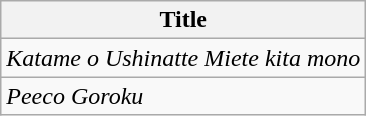<table class="wikitable">
<tr>
<th>Title</th>
</tr>
<tr>
<td><em>Katame o Ushinatte Miete kita mono</em></td>
</tr>
<tr>
<td><em>Peeco Goroku</em></td>
</tr>
</table>
